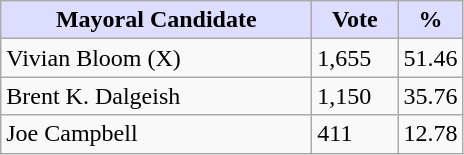<table class="wikitable">
<tr>
<th style="background:#ddf; width:200px;">Mayoral Candidate</th>
<th style="background:#ddf; width:50px;">Vote</th>
<th style="background:#ddf; width:30px;">%</th>
</tr>
<tr>
<td>Vivian Bloom (X)</td>
<td>1,655</td>
<td>51.46</td>
</tr>
<tr>
<td>Brent K. Dalgeish</td>
<td>1,150</td>
<td>35.76</td>
</tr>
<tr>
<td>Joe Campbell</td>
<td>411</td>
<td>12.78</td>
</tr>
</table>
